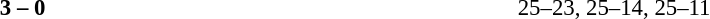<table width=100% cellspacing=1>
<tr>
<th width=20%></th>
<th width=12%></th>
<th width=20%></th>
<th width=33%></th>
<td></td>
</tr>
<tr style=font-size:95%>
<td align=right><strong></strong></td>
<td align=center><strong>3 – 0</strong></td>
<td></td>
<td>25–23, 25–14, 25–11</td>
</tr>
</table>
